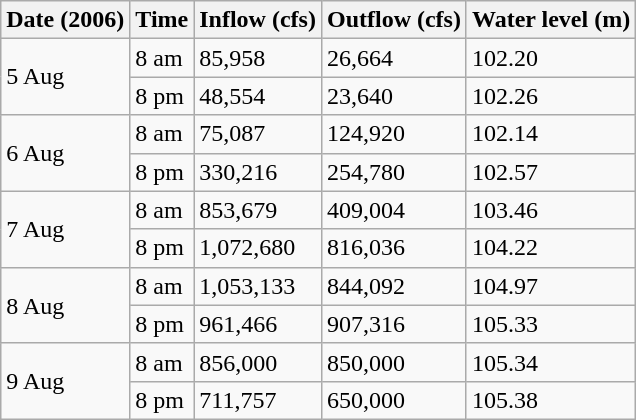<table class="wikitable">
<tr>
<th>Date (2006)</th>
<th>Time</th>
<th>Inflow (cfs)</th>
<th>Outflow (cfs)</th>
<th>Water level (m)</th>
</tr>
<tr>
<td rowspan="2">5 Aug</td>
<td>8 am</td>
<td>85,958</td>
<td>26,664</td>
<td>102.20</td>
</tr>
<tr>
<td>8 pm</td>
<td>48,554</td>
<td>23,640</td>
<td>102.26</td>
</tr>
<tr>
<td rowspan="2">6 Aug</td>
<td>8 am</td>
<td>75,087</td>
<td>124,920</td>
<td>102.14</td>
</tr>
<tr>
<td>8 pm</td>
<td>330,216</td>
<td>254,780</td>
<td>102.57</td>
</tr>
<tr>
<td rowspan="2">7 Aug</td>
<td>8 am</td>
<td>853,679</td>
<td>409,004</td>
<td>103.46</td>
</tr>
<tr>
<td>8 pm</td>
<td>1,072,680</td>
<td>816,036</td>
<td>104.22</td>
</tr>
<tr>
<td rowspan="2">8 Aug</td>
<td>8 am</td>
<td>1,053,133</td>
<td>844,092</td>
<td>104.97</td>
</tr>
<tr>
<td>8 pm</td>
<td>961,466</td>
<td>907,316</td>
<td>105.33</td>
</tr>
<tr>
<td rowspan="2">9 Aug</td>
<td>8 am</td>
<td>856,000</td>
<td>850,000</td>
<td>105.34</td>
</tr>
<tr>
<td>8 pm</td>
<td>711,757</td>
<td>650,000</td>
<td>105.38</td>
</tr>
</table>
